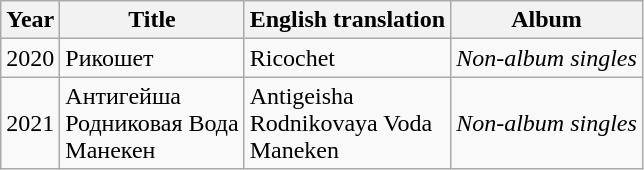<table class="wikitable">
<tr>
<th>Year</th>
<th>Title</th>
<th>English translation</th>
<th>Album</th>
</tr>
<tr>
<td>2020</td>
<td>Рикошет</td>
<td>Ricochet</td>
<td><em>Non-album singles</em></td>
</tr>
<tr>
<td>2021</td>
<td>Антигейша<br>Родниковая Вода<br>Манекен</td>
<td>Antigeisha<br>Rodnikovaya Voda<br>Maneken</td>
<td><em>Non-album singles</em></td>
</tr>
</table>
